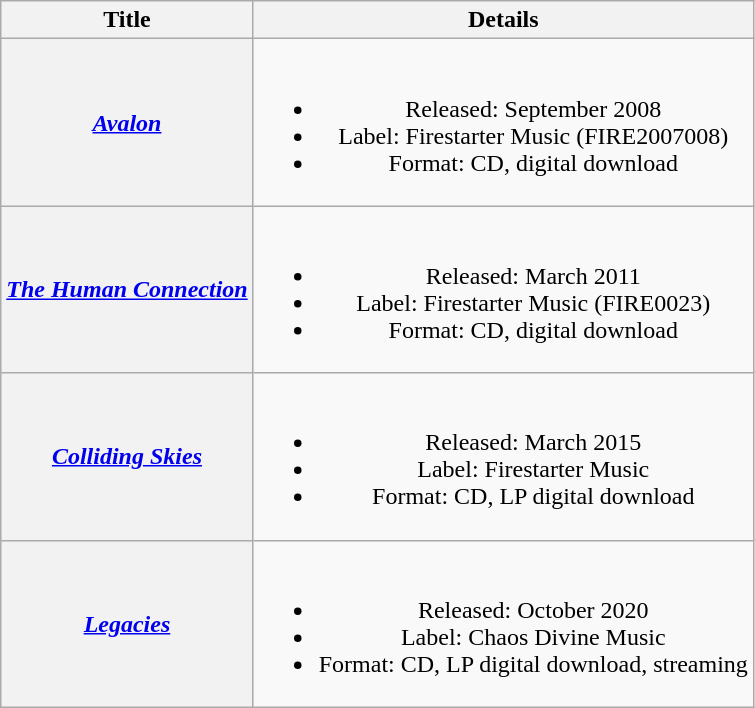<table class="wikitable plainrowheaders" style="text-align:center;" border="1">
<tr>
<th>Title</th>
<th>Details</th>
</tr>
<tr>
<th scope="row"><em><a href='#'>Avalon</a></em></th>
<td><br><ul><li>Released: September 2008</li><li>Label: Firestarter Music (FIRE2007008)</li><li>Format: CD, digital download</li></ul></td>
</tr>
<tr>
<th scope="row"><em><a href='#'>The Human Connection</a></em></th>
<td><br><ul><li>Released: March 2011</li><li>Label: Firestarter Music (FIRE0023)</li><li>Format: CD, digital download</li></ul></td>
</tr>
<tr>
<th scope="row"><em><a href='#'>Colliding Skies</a></em></th>
<td><br><ul><li>Released: March 2015</li><li>Label: Firestarter Music</li><li>Format: CD, LP digital download</li></ul></td>
</tr>
<tr>
<th scope="row"><em><a href='#'>Legacies</a></em></th>
<td><br><ul><li>Released: October 2020</li><li>Label: Chaos Divine Music</li><li>Format: CD, LP digital download, streaming</li></ul></td>
</tr>
</table>
